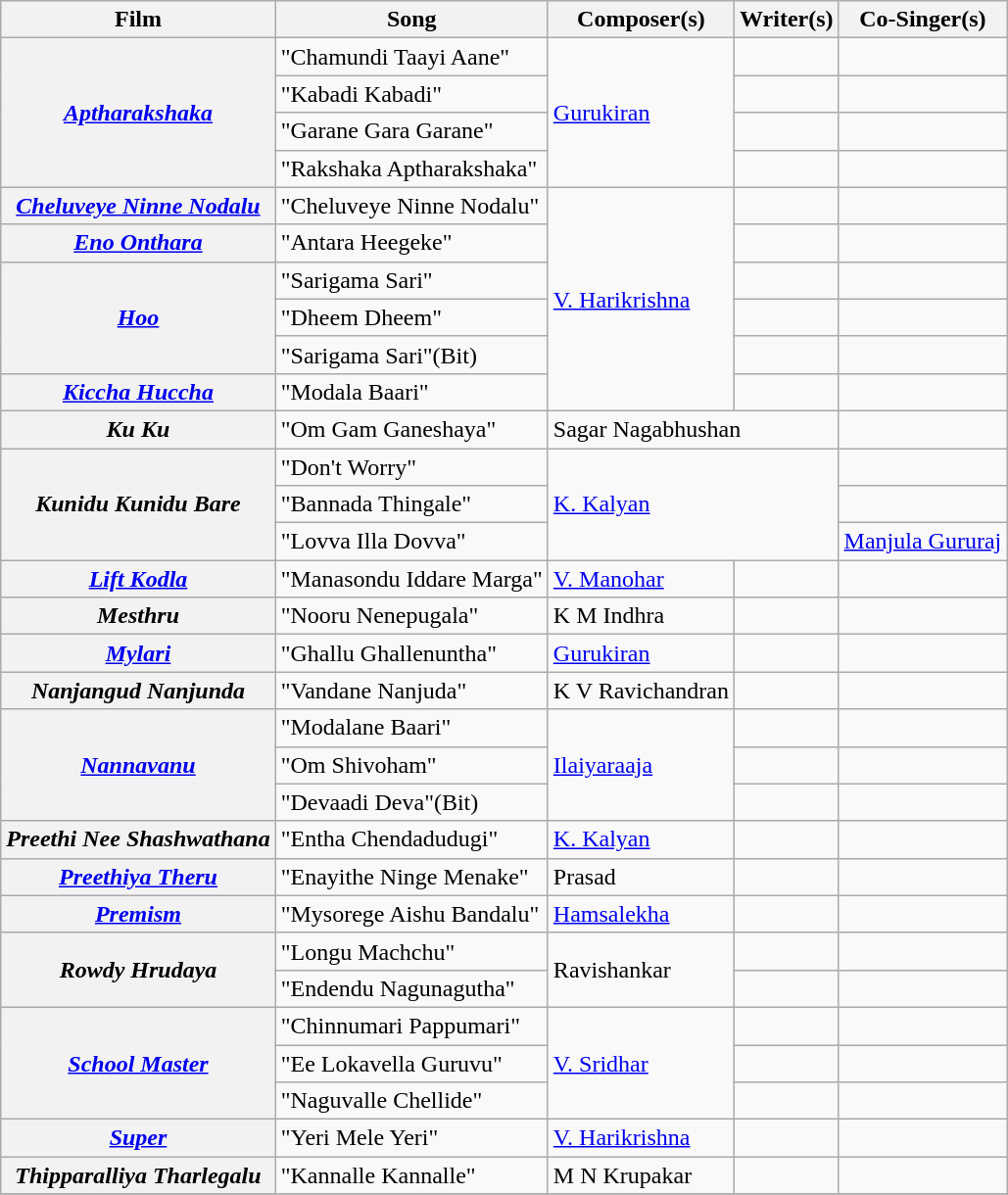<table class="wikitable">
<tr>
<th>Film</th>
<th>Song</th>
<th>Composer(s)</th>
<th>Writer(s)</th>
<th>Co-Singer(s)</th>
</tr>
<tr>
<th rowspan="4"><em><a href='#'>Aptharakshaka</a></em></th>
<td>"Chamundi Taayi Aane"</td>
<td rowspan="4"><a href='#'>Gurukiran</a></td>
<td></td>
<td></td>
</tr>
<tr>
<td>"Kabadi Kabadi"</td>
<td></td>
<td></td>
</tr>
<tr>
<td>"Garane Gara Garane"</td>
<td></td>
<td></td>
</tr>
<tr>
<td>"Rakshaka Aptharakshaka"</td>
<td></td>
<td></td>
</tr>
<tr>
<th><em><a href='#'>Cheluveye Ninne Nodalu</a></em></th>
<td>"Cheluveye Ninne Nodalu"</td>
<td rowspan="6"><a href='#'>V. Harikrishna</a></td>
<td></td>
<td></td>
</tr>
<tr>
<th><em><a href='#'>Eno Onthara</a></em></th>
<td>"Antara Heegeke"</td>
<td></td>
<td></td>
</tr>
<tr>
<th rowspan="3"><em><a href='#'>Hoo</a></em></th>
<td>"Sarigama Sari"</td>
<td></td>
<td></td>
</tr>
<tr>
<td>"Dheem Dheem"</td>
<td></td>
<td></td>
</tr>
<tr>
<td>"Sarigama Sari"(Bit)</td>
<td></td>
<td></td>
</tr>
<tr>
<th><em><a href='#'>Kiccha Huccha</a></em></th>
<td>"Modala Baari"</td>
<td></td>
<td></td>
</tr>
<tr>
<th><em>Ku Ku</em></th>
<td>"Om Gam Ganeshaya"</td>
<td colspan="2">Sagar Nagabhushan</td>
<td></td>
</tr>
<tr>
<th rowspan="3"><em>Kunidu Kunidu Bare</em></th>
<td>"Don't Worry"</td>
<td colspan="2" rowspan="3"><a href='#'>K. Kalyan</a></td>
<td></td>
</tr>
<tr>
<td>"Bannada Thingale"</td>
<td></td>
</tr>
<tr>
<td>"Lovva Illa Dovva"</td>
<td><a href='#'>Manjula Gururaj</a></td>
</tr>
<tr>
<th><em><a href='#'>Lift Kodla</a></em></th>
<td>"Manasondu Iddare Marga"</td>
<td><a href='#'>V. Manohar</a></td>
<td></td>
<td></td>
</tr>
<tr>
<th><em>Mesthru</em></th>
<td>"Nooru Nenepugala"</td>
<td>K M Indhra</td>
<td></td>
<td></td>
</tr>
<tr>
<th><em><a href='#'>Mylari</a></em></th>
<td>"Ghallu Ghallenuntha"</td>
<td><a href='#'>Gurukiran</a></td>
<td></td>
<td></td>
</tr>
<tr>
<th><em>Nanjangud Nanjunda</em></th>
<td>"Vandane Nanjuda"</td>
<td>K V Ravichandran</td>
<td></td>
<td></td>
</tr>
<tr>
<th rowspan="3"><em><a href='#'>Nannavanu</a></em></th>
<td>"Modalane Baari"</td>
<td rowspan="3"><a href='#'>Ilaiyaraaja</a></td>
<td></td>
<td></td>
</tr>
<tr>
<td>"Om Shivoham"</td>
<td></td>
<td></td>
</tr>
<tr>
<td>"Devaadi Deva"(Bit)</td>
<td></td>
<td></td>
</tr>
<tr>
<th><em>Preethi Nee Shashwathana</em></th>
<td>"Entha Chendadudugi"</td>
<td><a href='#'>K. Kalyan</a></td>
<td></td>
<td></td>
</tr>
<tr>
<th><em><a href='#'>Preethiya Theru</a></em></th>
<td>"Enayithe Ninge Menake"</td>
<td>Prasad</td>
<td></td>
<td></td>
</tr>
<tr>
<th><em><a href='#'>Premism</a></em></th>
<td>"Mysorege Aishu Bandalu"</td>
<td><a href='#'>Hamsalekha</a></td>
<td></td>
<td></td>
</tr>
<tr>
<th rowspan="2"><em>Rowdy Hrudaya</em></th>
<td>"Longu Machchu"</td>
<td rowspan="2">Ravishankar</td>
<td></td>
<td></td>
</tr>
<tr>
<td>"Endendu Nagunagutha"</td>
<td></td>
<td></td>
</tr>
<tr>
<th rowspan="3"><a href='#'><em>School Master</em></a></th>
<td>"Chinnumari Pappumari"</td>
<td rowspan="3"><a href='#'>V. Sridhar</a></td>
<td></td>
<td></td>
</tr>
<tr>
<td>"Ee Lokavella Guruvu"</td>
<td></td>
<td></td>
</tr>
<tr>
<td>"Naguvalle Chellide"</td>
<td></td>
<td></td>
</tr>
<tr>
<th><em><a href='#'>Super</a></em></th>
<td>"Yeri Mele Yeri"</td>
<td><a href='#'>V. Harikrishna</a></td>
<td></td>
<td></td>
</tr>
<tr>
<th><em>Thipparalliya Tharlegalu</em></th>
<td>"Kannalle Kannalle"</td>
<td>M N Krupakar</td>
<td></td>
<td></td>
</tr>
<tr>
</tr>
</table>
